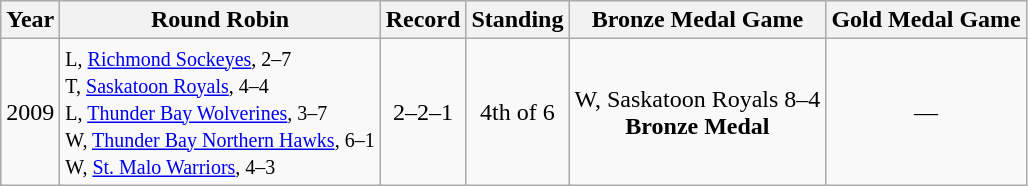<table class="wikitable" style="text-align:center">
<tr>
<th>Year</th>
<th>Round Robin</th>
<th>Record</th>
<th>Standing</th>
<th>Bronze Medal Game</th>
<th>Gold Medal Game</th>
</tr>
<tr>
<td>2009</td>
<td align=left><small>L, <a href='#'>Richmond Sockeyes</a>, 2–7<br>T, <a href='#'>Saskatoon Royals</a>, 4–4<br>L, <a href='#'>Thunder Bay Wolverines</a>, 3–7<br>W, <a href='#'>Thunder Bay Northern Hawks</a>, 6–1<br>W, <a href='#'>St. Malo Warriors</a>, 4–3</small></td>
<td>2–2–1</td>
<td>4th of 6</td>
<td>W, Saskatoon Royals 8–4<br><strong>Bronze Medal</strong></td>
<td>—</td>
</tr>
</table>
